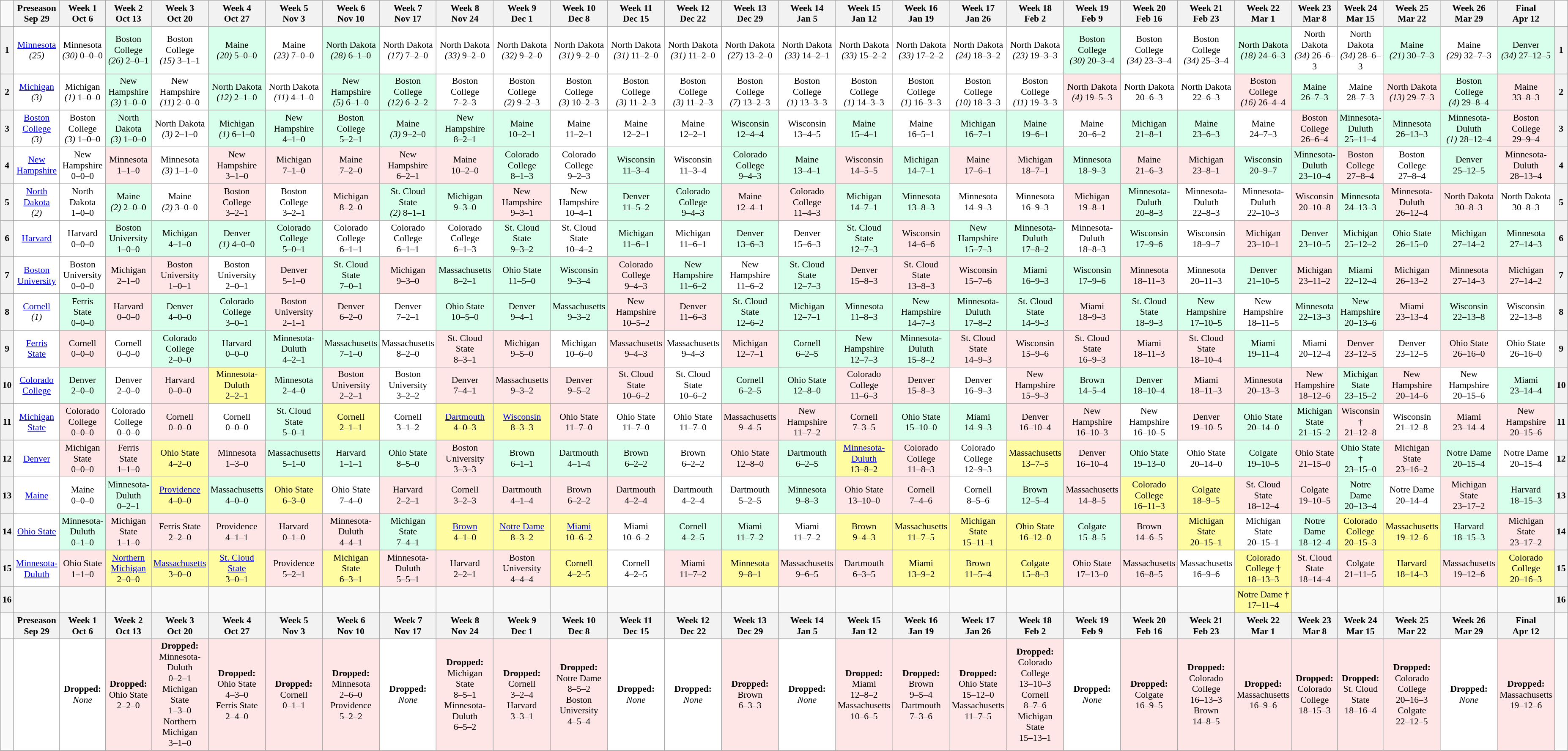<table class="wikitable" style="text-align:center; font-size:90%;">
<tr>
<td></td>
<th>Preseason<br>Sep 29</th>
<th>Week 1<br>Oct 6</th>
<th>Week 2<br>Oct 13</th>
<th>Week 3<br>Oct 20</th>
<th>Week 4<br>Oct 27</th>
<th>Week 5<br>Nov 3</th>
<th>Week 6<br>Nov 10</th>
<th>Week 7<br>Nov 17</th>
<th>Week 8<br>Nov 24</th>
<th>Week 9<br>Dec 1</th>
<th>Week 10<br>Dec 8</th>
<th>Week 11<br>Dec 15</th>
<th>Week 12<br>Dec 22</th>
<th>Week 13<br>Dec 29</th>
<th>Week 14<br>Jan 5</th>
<th>Week 15<br>Jan 12</th>
<th>Week 16<br>Jan 19</th>
<th>Week 17<br>Jan 26</th>
<th>Week 18<br>Feb 2</th>
<th>Week 19<br>Feb 9</th>
<th>Week 20<br>Feb 16</th>
<th>Week 21<br>Feb 23</th>
<th>Week 22<br>Mar 1</th>
<th>Week 23<br>Mar 8</th>
<th>Week 24<br>Mar 15</th>
<th>Week 25<br>Mar 22</th>
<th>Week 26<br>Mar 29</th>
<th>Final<br>Apr 12</th>
<td></td>
</tr>
<tr>
<th>1</th>
<td bgcolor=white><a href='#'>Minnesota</a><br><em>(25)</em></td>
<td bgcolor=white>Minnesota<br><em>(30)</em> 0–0–0</td>
<td bgcolor=D8FFEB>Boston College<br><em>(26)</em> 2–0–1</td>
<td bgcolor=white>Boston College<br><em>(15)</em> 3–1–1</td>
<td bgcolor=D8FFEB>Maine<br><em>(20)</em> 5–0–0</td>
<td bgcolor=white>Maine<br><em>(23)</em> 7–0–0</td>
<td bgcolor=D8FFEB>North Dakota<br><em>(28)</em> 6–1–0</td>
<td bgcolor=white>North Dakota<br><em>(17)</em> 7–2–0</td>
<td bgcolor=white>North Dakota<br><em>(33)</em> 9–2–0</td>
<td bgcolor=white>North Dakota<br><em>(32)</em> 9–2–0</td>
<td bgcolor=white>North Dakota<br><em>(31)</em> 9–2–0</td>
<td bgcolor=white>North Dakota<br><em>(31)</em> 11–2–0</td>
<td bgcolor=white>North Dakota<br><em>(31)</em> 11–2–0</td>
<td bgcolor=white>North Dakota<br><em>(27)</em> 13–2–0</td>
<td bgcolor=white>North Dakota<br><em>(33)</em> 14–2–1</td>
<td bgcolor=white>North Dakota<br><em>(33)</em> 15–2–2</td>
<td bgcolor=white>North Dakota<br><em>(33)</em> 17–2–2</td>
<td bgcolor=white>North Dakota<br><em>(24)</em> 18–3–2</td>
<td bgcolor=white>North Dakota<br><em>(23)</em> 19–3–3</td>
<td bgcolor=D8FFEB>Boston College<br><em>(30)</em> 20–3–4</td>
<td bgcolor=white>Boston College<br><em>(34)</em> 23–3–4</td>
<td bgcolor=white>Boston College<br><em>(34)</em> 25–3–4</td>
<td bgcolor=D8FFEB>North Dakota<br><em>(18)</em> 24–6–3</td>
<td bgcolor=white>North Dakota<br><em>(34)</em> 26–6–3</td>
<td bgcolor=white>North Dakota<br><em>(34)</em> 28–6–3</td>
<td bgcolor=D8FFEB>Maine<br><em>(21)</em> 30–7–3</td>
<td bgcolor=white>Maine<br><em>(29)</em> 32–7–3</td>
<td bgcolor=D8FFEB>Denver<br><em>(34)</em> 27–12–5</td>
<th>1</th>
</tr>
<tr>
<th>2</th>
<td bgcolor=white><a href='#'>Michigan</a><br><em>(3)</em></td>
<td bgcolor=white>Michigan<br><em>(1)</em> 1–0–0</td>
<td bgcolor=D8FFEB>New Hampshire<br><em>(3)</em> 1–0–0</td>
<td bgcolor=white>New Hampshire<br><em>(11)</em> 2–0–0</td>
<td bgcolor=D8FFEB>North Dakota<br><em>(12)</em> 2–1–0</td>
<td bgcolor=white>North Dakota<br><em>(11)</em> 4–1–0</td>
<td bgcolor=D8FFEB>New Hampshire<br><em>(5)</em> 6–1–0</td>
<td bgcolor=D8FFEB>Boston College<br><em>(12)</em> 6–2–2</td>
<td bgcolor=white>Boston College<br>7–2–3</td>
<td bgcolor=white>Boston College<br><em>(2)</em> 9–2–3</td>
<td bgcolor=white>Boston College<br><em>(3)</em> 10–2–3</td>
<td bgcolor=white>Boston College<br><em>(3)</em> 11–2–3</td>
<td bgcolor=white>Boston College<br><em>(3)</em> 11–2–3</td>
<td bgcolor=white>Boston College<br><em>(7)</em> 13–2–3</td>
<td bgcolor=white>Boston College<br><em>(1)</em> 13–3–3</td>
<td bgcolor=white>Boston College<br><em>(1)</em> 14–3–3</td>
<td bgcolor=white>Boston College<br><em>(1)</em> 16–3–3</td>
<td bgcolor=white>Boston College<br><em>(10)</em> 18–3–3</td>
<td bgcolor=white>Boston College<br><em>(11)</em> 19–3–3</td>
<td bgcolor=FFE6E6>North Dakota<br><em>(4)</em> 19–5–3</td>
<td bgcolor=white>North Dakota<br>20–6–3</td>
<td bgcolor=white>North Dakota<br>22–6–3</td>
<td bgcolor=FFE6E6>Boston College<br><em>(16)</em> 26–4–4</td>
<td bgcolor=D8FFEB>Maine<br>26–7–3</td>
<td bgcolor=white>Maine<br>28–7–3</td>
<td bgcolor=FFE6E6>North Dakota<br><em>(13)</em> 29–7–3</td>
<td bgcolor=D8FFEB>Boston College<br><em>(4)</em> 29–8–4</td>
<td bgcolor=FFE6E6>Maine<br>33–8–3</td>
<th>2</th>
</tr>
<tr>
<th>3</th>
<td bgcolor=white><a href='#'>Boston College</a><br><em>(3)</em></td>
<td bgcolor=white>Boston College<br><em>(3)</em> 1–0–0</td>
<td bgcolor=D8FFEB>North Dakota<br><em>(3)</em> 1–0–0</td>
<td bgcolor=white>North Dakota<br><em>(3)</em> 2–1–0</td>
<td bgcolor=D8FFEB>Michigan<br><em>(1)</em> 6–1–0</td>
<td bgcolor=D8FFEB>New Hampshire<br>4–1–0</td>
<td bgcolor=D8FFEB>Boston College<br>5–2–1</td>
<td bgcolor=D8FFEB>Maine<br><em>(3)</em> 9–2–0</td>
<td bgcolor=D8FFEB>New Hampshire<br>8–2–1</td>
<td bgcolor=D8FFEB>Maine<br>10–2–1</td>
<td bgcolor=white>Maine<br>11–2–1</td>
<td bgcolor=white>Maine<br>12–2–1</td>
<td bgcolor=white>Maine<br>12–2–1</td>
<td bgcolor=D8FFEB>Wisconsin<br>12–4–4</td>
<td bgcolor=white>Wisconsin<br>13–4–5</td>
<td bgcolor=D8FFEB>Maine<br>15–4–1</td>
<td bgcolor=white>Maine<br>16–5–1</td>
<td bgcolor=D8FFEB>Michigan<br>16–7–1</td>
<td bgcolor=D8FFEB>Maine<br>19–6–1</td>
<td bgcolor=white>Maine<br>20–6–2</td>
<td bgcolor=D8FFEB>Michigan<br>21–8–1</td>
<td bgcolor=D8FFEB>Maine<br>23–6–3</td>
<td bgcolor=white>Maine<br>24–7–3</td>
<td bgcolor=FFE6E6>Boston College<br>26–6–4</td>
<td bgcolor=D8FFEB>Minnesota-Duluth<br>25–11–4</td>
<td bgcolor=D8FFEB>Minnesota<br>26–13–3</td>
<td bgcolor=D8FFEB>Minnesota-Duluth<br><em>(1)</em> 28–12–4</td>
<td bgcolor=FFE6E6>Boston College<br>29–9–4</td>
<th>3</th>
</tr>
<tr>
<th>4</th>
<td bgcolor=white><a href='#'>New Hampshire</a></td>
<td bgcolor=white>New Hampshire<br>0–0–0</td>
<td bgcolor=FFE6E6>Minnesota<br>1–1–0</td>
<td bgcolor=white>Minnesota<br><em>(3)</em> 1–1–0</td>
<td bgcolor=FFE6E6>New Hampshire<br>3–1–0</td>
<td bgcolor=FFE6E6>Michigan<br>7–1–0</td>
<td bgcolor=FFE6E6>Maine<br>7–2–0</td>
<td bgcolor=FFE6E6>New Hampshire<br>6–2–1</td>
<td bgcolor=FFE6E6>Maine<br>10–2–0</td>
<td bgcolor=D8FFEB>Colorado College<br>8–1–3</td>
<td bgcolor=white>Colorado College<br>9–2–3</td>
<td bgcolor=D8FFEB>Wisconsin<br>11–3–4</td>
<td bgcolor=white>Wisconsin<br>11–3–4</td>
<td bgcolor=D8FFEB>Colorado College<br>9–4–3</td>
<td bgcolor=D8FFEB>Maine<br>13–4–1</td>
<td bgcolor=FFE6E6>Wisconsin<br>14–5–5</td>
<td bgcolor=D8FFEB>Michigan<br>14–7–1</td>
<td bgcolor=FFE6E6>Maine<br>17–6–1</td>
<td bgcolor=FFE6E6>Michigan<br>18–7–1</td>
<td bgcolor=D8FFEB>Minnesota<br>18–9–3</td>
<td bgcolor=FFE6E6>Maine<br>21–6–3</td>
<td bgcolor=FFE6E6>Michigan<br>23–8–1</td>
<td bgcolor=D8FFEB>Wisconsin<br>20–9–7</td>
<td bgcolor=D8FFEB>Minnesota-Duluth<br>23–10–4</td>
<td bgcolor=FFE6E6>Boston College<br>27–8–4</td>
<td bgcolor=white>Boston College<br>27–8–4</td>
<td bgcolor=D8FFEB>Denver<br>25–12–5</td>
<td bgcolor=FFE6E6>Minnesota-Duluth<br>28–13–4</td>
<th>4</th>
</tr>
<tr>
<th>5</th>
<td bgcolor=white><a href='#'>North Dakota</a><br><em>(2)</em></td>
<td bgcolor=white>North Dakota<br>1–0–0</td>
<td bgcolor=D8FFEB>Maine<br><em>(2)</em> 2–0–0</td>
<td bgcolor=white>Maine<br><em>(2)</em> 3–0–0</td>
<td bgcolor=FFE6E6>Boston College<br>3–2–1</td>
<td bgcolor=white>Boston College<br>3–2–1</td>
<td bgcolor=FFE6E6>Michigan<br>8–2–0</td>
<td bgcolor=D8FFEB>St. Cloud State<br><em>(2)</em> 8–1–1</td>
<td bgcolor=D8FFEB>Michigan<br>9–3–0</td>
<td bgcolor=FFE6E6>New Hampshire<br>9–3–1</td>
<td bgcolor=white>New Hampshire<br>10–4–1</td>
<td bgcolor=D8FFEB>Denver<br>11–5–2</td>
<td bgcolor=D8FFEB>Colorado College<br>9–4–3</td>
<td bgcolor=FFE6E6>Maine<br>12–4–1</td>
<td bgcolor=FFE6E6>Colorado College<br>11–4–3</td>
<td bgcolor=D8FFEB>Michigan<br>14–7–1</td>
<td bgcolor=D8FFEB>Minnesota<br>13–8–3</td>
<td bgcolor=white>Minnesota<br>14–9–3</td>
<td bgcolor=white>Minnesota<br>16–9–3</td>
<td bgcolor=FFE6E6>Michigan<br>19–8–1</td>
<td bgcolor=D8FFEB>Minnesota-Duluth<br>20–8–3</td>
<td bgcolor=white>Minnesota-Duluth<br>22–8–3</td>
<td bgcolor=white>Minnesota-Duluth<br>22–10–3</td>
<td bgcolor=FFE6E6>Wisconsin<br>20–10–8</td>
<td bgcolor=D8FFEB>Minnesota<br>24–13–3</td>
<td bgcolor=FFE6E6>Minnesota-Duluth<br>26–12–4</td>
<td bgcolor=FFE6E6>North Dakota<br>30–8–3</td>
<td bgcolor=white>North Dakota<br>30–8–3</td>
<th>5</th>
</tr>
<tr>
<th>6</th>
<td bgcolor=white><a href='#'>Harvard</a></td>
<td bgcolor=white>Harvard<br>0–0–0</td>
<td bgcolor=D8FFEB>Boston University<br>1–0–0</td>
<td bgcolor=D8FFEB>Michigan<br>4–1–0</td>
<td bgcolor=D8FFEB>Denver<br><em>(1)</em> 4–0–0</td>
<td bgcolor=D8FFEB>Colorado College<br>5–0–1</td>
<td bgcolor=white>Colorado College<br>6–1–1</td>
<td bgcolor=white>Colorado College<br>6–1–1</td>
<td bgcolor=white>Colorado College<br>6–1–3</td>
<td bgcolor=D8FFEB>St. Cloud State<br>9–3–2</td>
<td bgcolor=white>St. Cloud State<br>10–4–2</td>
<td bgcolor=D8FFEB>Michigan<br>11–6–1</td>
<td bgcolor=white>Michigan<br>11–6–1</td>
<td bgcolor=D8FFEB>Denver<br>13–6–3</td>
<td bgcolor=white>Denver<br>15–6–3</td>
<td bgcolor=D8FFEB>St. Cloud State<br>12–7–3</td>
<td bgcolor=FFE6E6>Wisconsin<br>14–6–6</td>
<td bgcolor=D8FFEB>New Hampshire<br>15–7–3</td>
<td bgcolor=D8FFEB>Minnesota-Duluth<br>17–8–2</td>
<td bgcolor=white>Minnesota-Duluth<br>18–8–3</td>
<td bgcolor=D8FFEB>Wisconsin<br>17–9–6</td>
<td bgcolor=white>Wisconsin<br>18–9–7</td>
<td bgcolor=FFE6E6>Michigan<br>23–10–1</td>
<td bgcolor=D8FFEB>Denver<br>23–10–5</td>
<td bgcolor=D8FFEB>Michigan<br>25–12–2</td>
<td bgcolor=D8FFEB>Ohio State<br>26–15–0</td>
<td bgcolor=D8FFEB>Michigan<br>27–14–2</td>
<td bgcolor=D8FFEB>Minnesota<br>27–14–3</td>
<th>6</th>
</tr>
<tr>
<th>7</th>
<td bgcolor=white><a href='#'>Boston University</a></td>
<td bgcolor=white>Boston University<br>0–0–0</td>
<td bgcolor=FFE6E6>Michigan<br>2–1–0</td>
<td bgcolor=FFE6E6>Boston University<br>1–0–1</td>
<td bgcolor=white>Boston University<br>2–0–1</td>
<td bgcolor=FFE6E6>Denver<br>5–1–0</td>
<td bgcolor=D8FFEB>St. Cloud State<br>7–0–1</td>
<td bgcolor=FFE6E6>Michigan<br>9–3–0</td>
<td bgcolor=D8FFEB>Massachusetts<br>8–2–1</td>
<td bgcolor=D8FFEB>Ohio State<br>11–5–0</td>
<td bgcolor=D8FFEB>Wisconsin<br>9–3–4</td>
<td bgcolor=FFE6E6>Colorado College<br>9–4–3</td>
<td bgcolor=D8FFEB>New Hampshire<br>11–6–2</td>
<td bgcolor=white>New Hampshire<br>11–6–2</td>
<td bgcolor=D8FFEB>St. Cloud State<br>12–7–3</td>
<td bgcolor=FFE6E6>Denver<br>15–8–3</td>
<td bgcolor=FFE6E6>St. Cloud State<br>13–8–3</td>
<td bgcolor=FFE6E6>Wisconsin<br>15–7–6</td>
<td bgcolor=D8FFEB>Miami<br>16–9–3</td>
<td bgcolor=D8FFEB>Wisconsin<br>17–9–6</td>
<td bgcolor=FFE6E6>Minnesota<br>18–11–3</td>
<td bgcolor=white>Minnesota<br>20–11–3</td>
<td bgcolor=D8FFEB>Denver<br>21–10–5</td>
<td bgcolor=FFE6E6>Michigan<br>23–11–2</td>
<td bgcolor=D8FFEB>Miami<br>22–12–4</td>
<td bgcolor=FFE6E6>Michigan<br>26–13–2</td>
<td bgcolor=FFE6E6>Minnesota<br>27–14–3</td>
<td bgcolor=FFE6E6>Michigan<br>27–14–2</td>
<th>7</th>
</tr>
<tr>
<th>8</th>
<td bgcolor=white><a href='#'>Cornell</a><br><em>(1)</em></td>
<td bgcolor=D8FFEB>Ferris State<br>0–0–0</td>
<td bgcolor=FFE6E6>Harvard<br>0–0–0</td>
<td bgcolor=D8FFEB>Denver<br>4–0–0</td>
<td bgcolor=D8FFEB>Colorado College<br>3–0–1</td>
<td bgcolor=FFE6E6>Boston University<br>2–1–1</td>
<td bgcolor=FFE6E6>Denver<br>6–2–0</td>
<td bgcolor=white>Denver<br>7–2–1</td>
<td bgcolor=D8FFEB>Ohio State<br>10–5–0</td>
<td bgcolor=D8FFEB>Denver<br>9–4–1</td>
<td bgcolor=D8FFEB>Massachusetts<br>9–3–2</td>
<td bgcolor=FFE6E6>New Hampshire<br>10–5–2</td>
<td bgcolor=FFE6E6>Denver<br>11–6–3</td>
<td bgcolor=D8FFEB>St. Cloud State<br>12–6–2</td>
<td bgcolor=D8FFEB>Michigan<br>12–7–1</td>
<td bgcolor=D8FFEB>Minnesota<br>11–8–3</td>
<td bgcolor=D8FFEB>New Hampshire<br>14–7–3</td>
<td bgcolor=D8FFEB>Minnesota-Duluth<br>17–8–2</td>
<td bgcolor=D8FFEB>St. Cloud State<br>14–9–3</td>
<td bgcolor=FFE6E6>Miami<br>18–9–3</td>
<td bgcolor=D8FFEB>St. Cloud State<br>18–9–3</td>
<td bgcolor=D8FFEB>New Hampshire<br>17–10–5</td>
<td bgcolor=white>New Hampshire<br>18–11–5</td>
<td bgcolor=D8FFEB>Minnesota<br>22–13–3</td>
<td bgcolor=D8FFEB>New Hampshire<br>20–13–6</td>
<td bgcolor=FFE6E6>Miami<br>23–13–4</td>
<td bgcolor=D8FFEB>Wisconsin<br>22–13–8</td>
<td bgcolor=white>Wisconsin<br>22–13–8</td>
<th>8</th>
</tr>
<tr>
<th>9</th>
<td bgcolor=white><a href='#'>Ferris State</a></td>
<td bgcolor=FFE6E6>Cornell<br>0–0–0</td>
<td bgcolor=white>Cornell<br>0–0–0</td>
<td bgcolor=D8FFEB>Colorado College<br>2–0–0</td>
<td bgcolor=D8FFEB>Harvard<br>0–0–0</td>
<td bgcolor=D8FFEB>Minnesota-Duluth<br>4–2–1</td>
<td bgcolor=D8FFEB>Massachusetts<br>7–1–0</td>
<td bgcolor=white>Massachusetts<br>8–2–0</td>
<td bgcolor=FFE6E6>St. Cloud State<br>8–3–1</td>
<td bgcolor=FFE6E6>Michigan<br>9–5–0</td>
<td bgcolor=white>Michigan<br>10–6–0</td>
<td bgcolor=FFE6E6>Massachusetts<br>9–4–3</td>
<td bgcolor=white>Massachusetts<br>9–4–3</td>
<td bgcolor=FFE6E6>Michigan<br>12–7–1</td>
<td bgcolor=D8FFEB>Cornell<br>6–2–5</td>
<td bgcolor=D8FFEB>New Hampshire<br>12–7–3</td>
<td bgcolor=D8FFEB>Minnesota-Duluth<br>15–8–2</td>
<td bgcolor=FFE6E6>St. Cloud State<br>14–9–3</td>
<td bgcolor=FFE6E6>Wisconsin<br>15–9–6</td>
<td bgcolor=FFE6E6>St. Cloud State<br>16–9–3</td>
<td bgcolor=FFE6E6>Miami<br>18–11–3</td>
<td bgcolor=FFE6E6>St. Cloud State<br>18–10–4</td>
<td bgcolor=D8FFEB>Miami<br>19–11–4</td>
<td bgcolor=white>Miami<br>20–12–4</td>
<td bgcolor=FFE6E6>Denver<br>23–12–5</td>
<td bgcolor=white>Denver<br>23–12–5</td>
<td bgcolor=FFE6E6>Ohio State<br>26–16–0</td>
<td bgcolor=white>Ohio State<br>26–16–0</td>
<th>9</th>
</tr>
<tr>
<th>10</th>
<td bgcolor=white><a href='#'>Colorado College</a></td>
<td bgcolor=D8FFEB>Denver<br>2–0–0</td>
<td bgcolor=white>Denver<br>2–0–0</td>
<td bgcolor=FFE6E6>Harvard<br>0–0–0</td>
<td bgcolor=FFFCA2>Minnesota-Duluth<br>2–2–1</td>
<td bgcolor=D8FFEB>Minnesota<br>2–4–0</td>
<td bgcolor=FFE6E6>Boston University<br>2–2–1</td>
<td bgcolor=white>Boston University<br>3–2–2</td>
<td bgcolor=FFE6E6>Denver<br>7–4–1</td>
<td bgcolor=FFE6E6>Massachusetts<br>9–3–2</td>
<td bgcolor=FFE6E6>Denver<br>9–5–2</td>
<td bgcolor=FFE6E6>St. Cloud State<br>10–6–2</td>
<td bgcolor=white>St. Cloud State<br>10–6–2</td>
<td bgcolor=D8FFEB>Cornell<br>6–2–5</td>
<td bgcolor=D8FFEB>Ohio State<br>12–8–0</td>
<td bgcolor=FFE6E6>Colorado College<br>11–6–3</td>
<td bgcolor=FFE6E6>Denver<br>15–8–3</td>
<td bgcolor=white>Denver<br>16–9–3</td>
<td bgcolor=FFE6E6>New Hampshire<br>15–9–3</td>
<td bgcolor=D8FFEB>Brown<br>14–5–4</td>
<td bgcolor=D8FFEB>Denver<br>18–10–4</td>
<td bgcolor=FFE6E6>Miami<br>18–11–3</td>
<td bgcolor=FFE6E6>Minnesota<br>20–13–3</td>
<td bgcolor=FFE6E6>New Hampshire<br>18–12–6</td>
<td bgcolor=D8FFEB>Michigan State<br>23–15–2</td>
<td bgcolor=FFE6E6>New Hampshire<br>20–14–6</td>
<td bgcolor=white>New Hampshire<br>20–15–6</td>
<td bgcolor=D8FFEB>Miami<br>23–14–4</td>
<th>10</th>
</tr>
<tr>
<th>11</th>
<td bgcolor=white><a href='#'>Michigan State</a></td>
<td bgcolor=FFE6E6>Colorado College<br>0–0–0</td>
<td bgcolor=white>Colorado College<br>0–0–0</td>
<td bgcolor=FFE6E6>Cornell<br>0–0–0</td>
<td bgcolor=white>Cornell<br>0–0–0</td>
<td bgcolor=D8FFEB>St. Cloud State<br>5–0–1</td>
<td bgcolor=FFFCA2>Cornell<br>2–1–1</td>
<td bgcolor=white>Cornell<br>3–1–2</td>
<td bgcolor=FFFCA2><a href='#'>Dartmouth</a><br>4–0–3</td>
<td bgcolor=FFFCA2><a href='#'>Wisconsin</a><br>8–3–3</td>
<td bgcolor=FFE6E6>Ohio State<br>11–7–0</td>
<td bgcolor=white>Ohio State<br>11–7–0</td>
<td bgcolor=white>Ohio State<br>11–7–0</td>
<td bgcolor=FFE6E6>Massachusetts<br>9–4–5</td>
<td bgcolor=FFE6E6>New Hampshire<br>11–7–2</td>
<td bgcolor=FFE6E6>Cornell<br>7–3–5</td>
<td bgcolor=D8FFEB>Ohio State<br>15–10–0</td>
<td bgcolor=D8FFEB>Miami<br>14–9–3</td>
<td bgcolor=FFE6E6>Denver<br>16–10–4</td>
<td bgcolor=FFE6E6>New Hampshire<br>16–10–3</td>
<td bgcolor=white>New Hampshire<br>16–10–5</td>
<td bgcolor=FFE6E6>Denver<br>19–10–5</td>
<td bgcolor=D8FFEB>Ohio State<br>20–14–0</td>
<td bgcolor=D8FFEB>Michigan State<br>21–15–2</td>
<td bgcolor=FFE6E6>Wisconsin †<br>21–12–8</td>
<td bgcolor=white>Wisconsin<br>21–12–8</td>
<td bgcolor=FFE6E6>Miami<br>23–14–4</td>
<td bgcolor=FFE6E6>New Hampshire<br>20–15–6</td>
<th>11</th>
</tr>
<tr>
<th>12</th>
<td bgcolor=white><a href='#'>Denver</a></td>
<td bgcolor=FFE6E6>Michigan State<br>0–0–0</td>
<td bgcolor=FFE6E6>Ferris State<br>1–1–0</td>
<td bgcolor=FFFCA2>Ohio State<br>4–2–0</td>
<td bgcolor=FFE6E6>Minnesota<br>1–3–0</td>
<td bgcolor=D8FFEB>Massachusetts<br>5–1–0</td>
<td bgcolor=D8FFEB>Harvard<br>1–1–1</td>
<td bgcolor=D8FFEB>Ohio State<br>8–5–0</td>
<td bgcolor=FFE6E6>Boston University<br>3–3–3</td>
<td bgcolor=D8FFEB>Brown<br>6–1–1</td>
<td bgcolor=D8FFEB>Dartmouth<br>4–1–4</td>
<td bgcolor=D8FFEB>Brown<br>6–2–2</td>
<td bgcolor=white>Brown<br>6–2–2</td>
<td bgcolor=FFE6E6>Ohio State<br>12–8–0</td>
<td bgcolor=D8FFEB>Dartmouth<br>6–2–5</td>
<td bgcolor=FFFCA2><a href='#'>Minnesota-Duluth</a><br>13–8–2</td>
<td bgcolor=FFE6E6>Colorado College<br>11–8–3</td>
<td bgcolor=white>Colorado College<br>12–9–3</td>
<td bgcolor=FFFCA2>Massachusetts<br>13–7–5</td>
<td bgcolor=FFE6E6>Denver<br>16–10–4</td>
<td bgcolor=D8FFEB>Ohio State<br>19–13–0</td>
<td bgcolor=white>Ohio State<br>20–14–0</td>
<td bgcolor=D8FFEB>Colgate<br>19–10–5</td>
<td bgcolor=FFE6E6>Ohio State<br>21–15–0</td>
<td bgcolor=D8FFEB>Ohio State †<br>23–15–0</td>
<td bgcolor=FFE6E6>Michigan State<br>23–16–2</td>
<td bgcolor=D8FFEB>Notre Dame<br>20–15–4</td>
<td bgcolor=white>Notre Dame<br>20–15–4</td>
<th>12</th>
</tr>
<tr>
<th>13</th>
<td bgcolor=white><a href='#'>Maine</a></td>
<td bgcolor=white>Maine<br>0–0–0</td>
<td bgcolor=D8FFEB>Minnesota-Duluth<br>0–2–1</td>
<td bgcolor=FFFCA2><a href='#'>Providence</a><br>4–0–0</td>
<td bgcolor=D8FFEB>Massachusetts<br>4–0–0</td>
<td bgcolor=FFFCA2>Ohio State<br>6–3–0</td>
<td bgcolor=white>Ohio State<br>7–4–0</td>
<td bgcolor=FFE6E6>Harvard<br>2–2–1</td>
<td bgcolor=FFE6E6>Cornell<br>3–2–3</td>
<td bgcolor=FFE6E6>Dartmouth<br>4–1–4</td>
<td bgcolor=FFE6E6>Brown<br>6–2–2</td>
<td bgcolor=FFE6E6>Dartmouth<br>4–2–4</td>
<td bgcolor=white>Dartmouth<br>4–2–4</td>
<td bgcolor=white>Dartmouth<br>5–2–5</td>
<td bgcolor=D8FFEB>Minnesota<br>9–8–3</td>
<td bgcolor=FFE6E6>Ohio State<br>13–10–0</td>
<td bgcolor=FFE6E6>Cornell<br>7–4–6</td>
<td bgcolor=white>Cornell<br>8–5–6</td>
<td bgcolor=D8FFEB>Brown<br>12–5–4</td>
<td bgcolor=FFE6E6>Massachusetts<br>14–8–5</td>
<td bgcolor=FFFCA2>Colorado College<br>16–11–3</td>
<td bgcolor=FFFCA2>Colgate<br>18–9–5</td>
<td bgcolor=FFE6E6>St. Cloud State<br>18–12–4</td>
<td bgcolor=FFE6E6>Colgate<br>19–10–5</td>
<td bgcolor=D8FFEB>Notre Dame<br>20–13–4</td>
<td bgcolor=white>Notre Dame<br>20–14–4</td>
<td bgcolor=FFE6E6>Michigan State<br>23–17–2</td>
<td bgcolor=D8FFEB>Harvard<br>18–15–3</td>
<th>13</th>
</tr>
<tr>
<th>14</th>
<td bgcolor=white><a href='#'>Ohio State</a></td>
<td bgcolor=D8FFEB>Minnesota-Duluth<br>0–1–0</td>
<td bgcolor=FFE6E6>Michigan State<br>1–1–0</td>
<td bgcolor=FFE6E6>Ferris State<br>2–2–0</td>
<td bgcolor=FFE6E6>Providence<br>4–1–1</td>
<td bgcolor=FFE6E6>Harvard<br>0–1–0</td>
<td bgcolor=FFE6E6>Minnesota-Duluth<br>4–4–1</td>
<td bgcolor=D8FFEB>Michigan State<br>7–4–1</td>
<td bgcolor=FFFCA2><a href='#'>Brown</a><br>4–1–0</td>
<td bgcolor=FFFCA2><a href='#'>Notre Dame</a><br>8–3–2</td>
<td bgcolor=FFFCA2><a href='#'>Miami</a><br>10–6–2</td>
<td bgcolor=white>Miami<br>10–6–2</td>
<td bgcolor=D8FFEB>Cornell<br>4–2–5</td>
<td bgcolor=D8FFEB>Miami<br>11–7–2</td>
<td bgcolor=white>Miami<br>11–7–2</td>
<td bgcolor=FFFCA2>Brown<br>9–4–3</td>
<td bgcolor=FFFCA2>Massachusetts<br>11–7–5</td>
<td bgcolor=FFFCA2>Michigan State<br>15–11–1</td>
<td bgcolor=FFFCA2>Ohio State<br>16–12–0</td>
<td bgcolor=D8FFEB>Colgate<br>15–8–5</td>
<td bgcolor=FFE6E6>Brown<br>14–6–5</td>
<td bgcolor=FFFCA2>Michigan State<br>20–15–1</td>
<td bgcolor=white>Michigan State<br>20–15–1</td>
<td bgcolor=D8FFEB>Notre Dame<br>18–12–4</td>
<td bgcolor=FFFCA2>Colorado College<br>20–15–3</td>
<td bgcolor=FFFCA2>Massachusetts<br>19–12–6</td>
<td bgcolor=D8FFEB>Harvard<br>18–15–3</td>
<td bgcolor=FFE6E6>Michigan State<br>23–17–2</td>
<th>14</th>
</tr>
<tr>
<th>15</th>
<td bgcolor=white><a href='#'>Minnesota-Duluth</a></td>
<td bgcolor=FFE6E6>Ohio State<br>1–1–0</td>
<td bgcolor=FFFCA2><a href='#'>Northern Michigan</a><br>2–0–0</td>
<td bgcolor=FFFCA2><a href='#'>Massachusetts</a><br>3–0–0</td>
<td bgcolor=FFFCA2><a href='#'>St. Cloud State</a><br>3–0–1</td>
<td bgcolor=FFE6E6>Providence<br>5–2–1</td>
<td bgcolor=FFFCA2>Michigan State<br>6–3–1</td>
<td bgcolor=FFE6E6>Minnesota-Duluth<br>5–5–1</td>
<td bgcolor=FFE6E6>Harvard<br>2–2–1</td>
<td bgcolor=FFE6E6>Boston University<br>4–4–4</td>
<td bgcolor=FFFCA2>Cornell<br>4–2–5</td>
<td bgcolor=white>Cornell<br>4–2–5</td>
<td bgcolor=FFE6E6>Miami<br>11–7–2</td>
<td bgcolor=FFFCA2>Minnesota<br>9–8–1</td>
<td bgcolor=FFE6E6>Massachusetts<br>9–6–5</td>
<td bgcolor=FFE6E6>Dartmouth<br>6–3–5</td>
<td bgcolor=FFFCA2>Miami<br>13–9–2</td>
<td bgcolor=FFFCA2>Brown<br>11–5–4</td>
<td bgcolor=FFFCA2>Colgate<br>15–8–3</td>
<td bgcolor=FFE6E6>Ohio State<br>17–13–0</td>
<td bgcolor=FFE6E6>Massachusetts<br>16–8–5</td>
<td bgcolor=white>Massachusetts<br>16–9–6</td>
<td bgcolor=FFFCA2>Colorado College †<br>18–13–3</td>
<td bgcolor=FFE6E6>St. Cloud State<br>18–14–4</td>
<td bgcolor=FFE6E6>Colgate<br>21–11–5</td>
<td bgcolor=FFFCA2>Harvard<br>18–14–3</td>
<td bgcolor=FFE6E6>Massachusetts<br>19–12–6</td>
<td bgcolor=FFFCA2>Colorado College<br>20–16–3</td>
<th>15</th>
</tr>
<tr>
<th>16</th>
<td></td>
<td></td>
<td></td>
<td></td>
<td></td>
<td></td>
<td></td>
<td></td>
<td></td>
<td></td>
<td></td>
<td></td>
<td></td>
<td></td>
<td></td>
<td></td>
<td></td>
<td></td>
<td></td>
<td></td>
<td></td>
<td></td>
<td bgcolor=FFFCA2>Notre Dame †<br>17–11–4</td>
<td></td>
<td></td>
<td></td>
<td></td>
<td></td>
<th>16</th>
</tr>
<tr>
<td></td>
<th>Preseason<br>Sep 29</th>
<th>Week 1<br>Oct 6</th>
<th>Week 2<br>Oct 13</th>
<th>Week 3<br>Oct 20</th>
<th>Week 4<br>Oct 27</th>
<th>Week 5<br>Nov 3</th>
<th>Week 6<br>Nov 10</th>
<th>Week 7<br>Nov 17</th>
<th>Week 8<br>Nov 24</th>
<th>Week 9<br>Dec 1</th>
<th>Week 10<br>Dec 8</th>
<th>Week 11<br>Dec 15</th>
<th>Week 12<br>Dec 22</th>
<th>Week 13<br>Dec 29</th>
<th>Week 14<br>Jan 5</th>
<th>Week 15<br>Jan 12</th>
<th>Week 16<br>Jan 19</th>
<th>Week 17<br>Jan 26</th>
<th>Week 18<br>Feb 2</th>
<th>Week 19<br>Feb 9</th>
<th>Week 20<br>Feb 16</th>
<th>Week 21<br>Feb 23</th>
<th>Week 22<br>Mar 1</th>
<th>Week 23<br>Mar 8</th>
<th>Week 24<br>Mar 15</th>
<th>Week 25<br>Mar 22</th>
<th>Week 26<br>Mar 29</th>
<th>Final<br>Apr 12</th>
<td></td>
</tr>
<tr>
<td></td>
<td bgcolor=white></td>
<td bgcolor=white><strong>Dropped:</strong><br><em>None</em></td>
<td bgcolor=FFE6E6><strong>Dropped:</strong><br>Ohio State<br>2–2–0</td>
<td bgcolor=FFE6E6><strong>Dropped:</strong><br>Minnesota-Duluth<br>0–2–1<br>Michigan State<br>1–3–0<br>Northern Michigan<br>3–1–0</td>
<td bgcolor=FFE6E6><strong>Dropped:</strong><br>Ohio State<br>4–3–0<br>Ferris State<br>2–4–0</td>
<td bgcolor=FFE6E6><strong>Dropped:</strong><br>Cornell<br>0–1–1</td>
<td bgcolor=FFE6E6><strong>Dropped:</strong><br>Minnesota<br>2–6–0<br>Providence<br>5–2–2</td>
<td bgcolor=white><strong>Dropped:</strong><br><em>None</em></td>
<td bgcolor=FFE6E6><strong>Dropped:</strong><br>Michigan State<br>8–5–1<br>Minnesota-Duluth<br>6–5–2</td>
<td bgcolor=FFE6E6><strong>Dropped:</strong><br>Cornell<br>3–2–4<br>Harvard<br>3–3–1</td>
<td bgcolor=FFE6E6><strong>Dropped:</strong><br>Notre Dame<br>8–5–2<br>Boston University<br>4–5–4</td>
<td bgcolor=white><strong>Dropped:</strong><br><em>None</em></td>
<td bgcolor=white><strong>Dropped:</strong><br><em>None</em></td>
<td bgcolor=FFE6E6><strong>Dropped:</strong><br>Brown<br>6–3–3</td>
<td bgcolor=white><strong>Dropped:</strong><br><em>None</em></td>
<td bgcolor=FFE6E6><strong>Dropped:</strong><br>Miami<br>12–8–2<br>Massachusetts<br>10–6–5</td>
<td bgcolor=FFE6E6><strong>Dropped:</strong><br>Brown<br>9–5–4<br>Dartmouth<br>7–3–6</td>
<td bgcolor=FFE6E6><strong>Dropped:</strong><br>Ohio State<br>15–12–0<br>Massachusetts<br>11–7–5</td>
<td bgcolor=FFE6E6><strong>Dropped:</strong><br>Colorado College<br>13–10–3<br>Cornell<br>8–7–6<br>Michigan State<br>15–13–1</td>
<td bgcolor=white><strong>Dropped:</strong><br><em>None</em></td>
<td bgcolor=FFE6E6><strong>Dropped:</strong><br>Colgate<br>16–9–5</td>
<td bgcolor=FFE6E6><strong>Dropped:</strong><br>Colorado College<br>16–13–3<br>Brown<br>14–8–5</td>
<td bgcolor=FFE6E6><strong>Dropped:</strong><br>Massachusetts<br>16–9–6</td>
<td bgcolor=FFE6E6><strong>Dropped:</strong><br>Colorado College<br>18–15–3</td>
<td bgcolor=FFE6E6><strong>Dropped:</strong><br>St. Cloud State<br>18–16–4</td>
<td bgcolor=FFE6E6><strong>Dropped:</strong><br>Colorado College<br>20–16–3<br>Colgate<br>22–12–5</td>
<td bgcolor=white><strong>Dropped:</strong><br><em>None</em></td>
<td bgcolor=FFE6E6><strong>Dropped:</strong><br>Massachusetts<br>19–12–6</td>
<td></td>
</tr>
</table>
